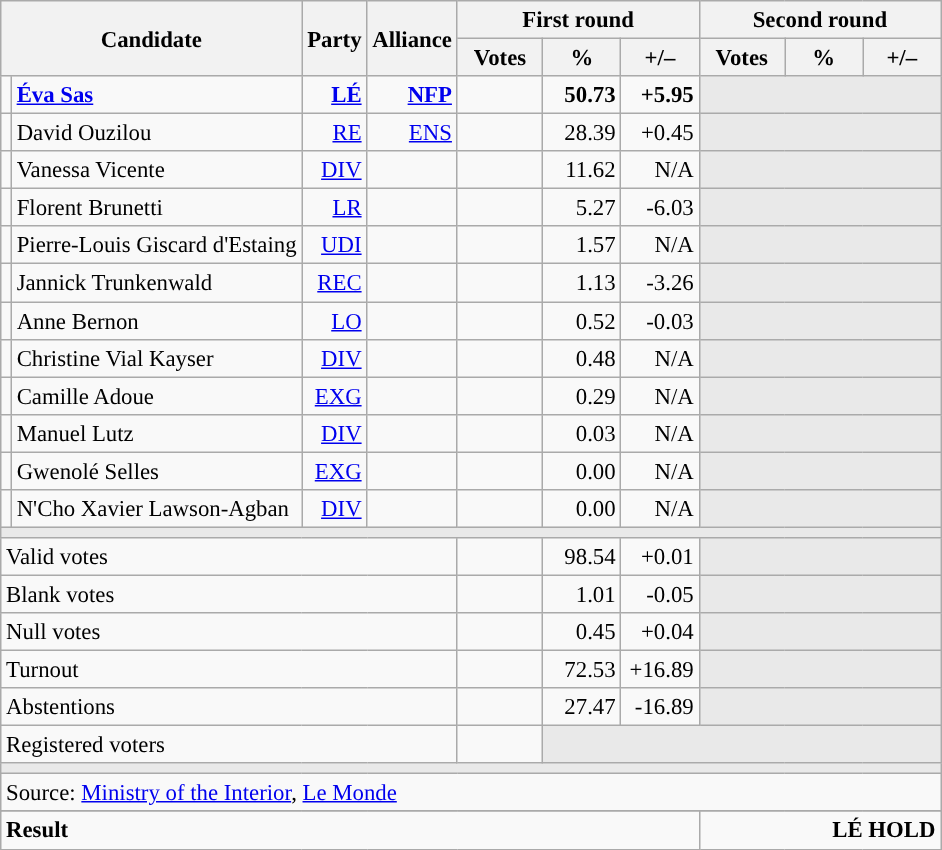<table class="wikitable" style="text-align:right;font-size:95%;">
<tr>
<th rowspan="2" colspan="2">Candidate</th>
<th rowspan="2">Party</th>
<th rowspan="2">Alliance</th>
<th colspan="3">First round</th>
<th colspan="3">Second round</th>
</tr>
<tr>
<th style="width:50px;">Votes</th>
<th style="width:45px;">%</th>
<th style="width:45px;">+/–</th>
<th style="width:50px;">Votes</th>
<th style="width:45px;">%</th>
<th style="width:45px;">+/–</th>
</tr>
<tr>
<td style="color:inherit;background:"></td>
<td style="text-align:left;"><strong><a href='#'>Éva Sas</a></strong></td>
<td><a href='#'><strong>LÉ</strong></a></td>
<td><a href='#'><strong>NFP</strong></a></td>
<td><strong></strong></td>
<td><strong>50.73</strong></td>
<td><strong>+5.95</strong></td>
<td colspan="3" style="background:#E9E9E9;"></td>
</tr>
<tr>
<td style="color:inherit;background:"></td>
<td style="text-align:left;">David Ouzilou</td>
<td><a href='#'>RE</a></td>
<td><a href='#'>ENS</a></td>
<td></td>
<td>28.39</td>
<td>+0.45</td>
<td colspan="3" style="background:#E9E9E9;"></td>
</tr>
<tr>
<td style="color:inherit;background:"></td>
<td style="text-align:left;">Vanessa Vicente</td>
<td><a href='#'>DIV</a></td>
<td></td>
<td></td>
<td>11.62</td>
<td>N/A</td>
<td colspan="3" style="background:#E9E9E9;"></td>
</tr>
<tr>
<td style="color:inherit;background:"></td>
<td style="text-align:left;">Florent Brunetti</td>
<td><a href='#'>LR</a></td>
<td></td>
<td></td>
<td>5.27</td>
<td>-6.03</td>
<td colspan="3" style="background:#E9E9E9;"></td>
</tr>
<tr>
<td style="color:inherit;background:"></td>
<td style="text-align:left;">Pierre-Louis Giscard d'Estaing</td>
<td><a href='#'>UDI</a></td>
<td></td>
<td></td>
<td>1.57</td>
<td>N/A</td>
<td colspan="3" style="background:#E9E9E9;"></td>
</tr>
<tr>
<td style="color:inherit;background:"></td>
<td style="text-align:left;">Jannick Trunkenwald</td>
<td><a href='#'>REC</a></td>
<td></td>
<td></td>
<td>1.13</td>
<td>-3.26</td>
<td colspan="3" style="background:#E9E9E9;"></td>
</tr>
<tr>
<td style="color:inherit;background:"></td>
<td style="text-align:left;">Anne Bernon</td>
<td><a href='#'>LO</a></td>
<td></td>
<td></td>
<td>0.52</td>
<td>-0.03</td>
<td colspan="3" style="background:#E9E9E9;"></td>
</tr>
<tr>
<td style="color:inherit;background:"></td>
<td style="text-align:left;">Christine Vial Kayser</td>
<td><a href='#'>DIV</a></td>
<td></td>
<td></td>
<td>0.48</td>
<td>N/A</td>
<td colspan="3" style="background:#E9E9E9;"></td>
</tr>
<tr>
<td style="color:inherit;background:"></td>
<td style="text-align:left;">Camille Adoue</td>
<td><a href='#'>EXG</a></td>
<td></td>
<td></td>
<td>0.29</td>
<td>N/A</td>
<td colspan="3" style="background:#E9E9E9;"></td>
</tr>
<tr>
<td style="color:inherit;background:"></td>
<td style="text-align:left;">Manuel Lutz</td>
<td><a href='#'>DIV</a></td>
<td></td>
<td></td>
<td>0.03</td>
<td>N/A</td>
<td colspan="3" style="background:#E9E9E9;"></td>
</tr>
<tr>
<td style="color:inherit;background:"></td>
<td style="text-align:left;">Gwenolé Selles</td>
<td><a href='#'>EXG</a></td>
<td></td>
<td></td>
<td>0.00</td>
<td>N/A</td>
<td colspan="3" style="background:#E9E9E9;"></td>
</tr>
<tr>
<td style="color:inherit;background:"></td>
<td style="text-align:left;">N'Cho Xavier Lawson-Agban</td>
<td><a href='#'>DIV</a></td>
<td></td>
<td></td>
<td>0.00</td>
<td>N/A</td>
<td colspan="3" style="background:#E9E9E9;"></td>
</tr>
<tr>
<td colspan="10" style="background:#E9E9E9;"></td>
</tr>
<tr>
<td colspan="4" style="text-align:left;">Valid votes</td>
<td></td>
<td>98.54</td>
<td>+0.01</td>
<td colspan="3" style="background:#E9E9E9;"></td>
</tr>
<tr>
<td colspan="4" style="text-align:left;">Blank votes</td>
<td></td>
<td>1.01</td>
<td>-0.05</td>
<td colspan="3" style="background:#E9E9E9;"></td>
</tr>
<tr>
<td colspan="4" style="text-align:left;">Null votes</td>
<td></td>
<td>0.45</td>
<td>+0.04</td>
<td colspan="3" style="background:#E9E9E9;"></td>
</tr>
<tr>
<td colspan="4" style="text-align:left;">Turnout</td>
<td></td>
<td>72.53</td>
<td>+16.89</td>
<td colspan="3" style="background:#E9E9E9;"></td>
</tr>
<tr>
<td colspan="4" style="text-align:left;">Abstentions</td>
<td></td>
<td>27.47</td>
<td>-16.89</td>
<td colspan="3" style="background:#E9E9E9;"></td>
</tr>
<tr>
<td colspan="4" style="text-align:left;">Registered voters</td>
<td></td>
<td colspan="5" style="background:#E9E9E9;"></td>
</tr>
<tr>
<td colspan="10" style="background:#E9E9E9;"></td>
</tr>
<tr>
<td colspan="10" style="text-align:left;">Source: <a href='#'>Ministry of the Interior</a>, <a href='#'>Le Monde</a></td>
</tr>
<tr>
</tr>
<tr style="font-weight:bold">
<td colspan="7" style="text-align:left;">Result</td>
<td colspan="7" style="background-color:">LÉ HOLD</td>
</tr>
</table>
